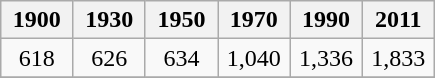<table class="wikitable">
<tr>
<th width="15%">1900</th>
<th width="15%">1930</th>
<th width="15%">1950</th>
<th width="15%">1970</th>
<th width="15%">1990</th>
<th width="15%">2011</th>
</tr>
<tr>
<td align="center">618</td>
<td align="center">626</td>
<td align="center">634</td>
<td align="center">1,040</td>
<td align="center">1,336</td>
<td align="center">1,833</td>
</tr>
<tr>
</tr>
</table>
